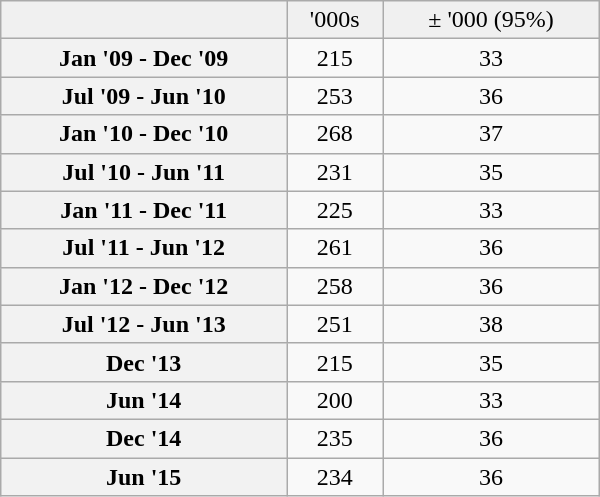<table class="wikitable sortable" style="text-align:center; width:400px; height:100px;">
<tr>
<td style="text-align:center; background:#f0f0f0;"></td>
<td style="text-align:center; background:#f0f0f0;">'000s</td>
<td style="text-align:center; background:#f0f0f0;">± '000 (95%)</td>
</tr>
<tr>
<th scope="row">Jan '09 - Dec '09</th>
<td>215</td>
<td>33</td>
</tr>
<tr>
<th scope="row">Jul '09 - Jun '10</th>
<td>253</td>
<td>36</td>
</tr>
<tr>
<th scope="row">Jan '10 - Dec '10</th>
<td>268</td>
<td>37</td>
</tr>
<tr>
<th scope="row">Jul '10 - Jun '11</th>
<td>231</td>
<td>35</td>
</tr>
<tr>
<th scope="row">Jan '11 - Dec '11</th>
<td>225</td>
<td>33</td>
</tr>
<tr>
<th scope="row">Jul '11 - Jun '12</th>
<td>261</td>
<td>36</td>
</tr>
<tr>
<th scope="row">Jan '12 - Dec '12</th>
<td>258</td>
<td>36</td>
</tr>
<tr>
<th scope="row">Jul '12 - Jun '13</th>
<td>251</td>
<td>38</td>
</tr>
<tr>
<th scope="row">Dec '13</th>
<td>215</td>
<td>35</td>
</tr>
<tr>
<th scope="row">Jun '14</th>
<td>200</td>
<td>33</td>
</tr>
<tr>
<th scope="row">Dec '14</th>
<td>235</td>
<td>36</td>
</tr>
<tr>
<th scope="row">Jun '15</th>
<td>234</td>
<td>36</td>
</tr>
</table>
